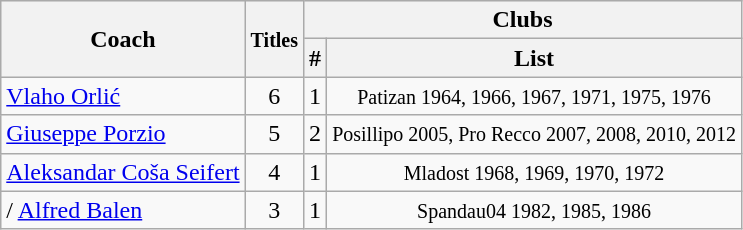<table class="wikitable sortable" style="border:1px solid #AAAAAA">
<tr bgcolor="#EFEFEF">
<th rowspan=2>Coach</th>
<th rowspan=2><small>Titles</small></th>
<th colspan=2>Clubs</th>
</tr>
<tr>
<th>#</th>
<th>List</th>
</tr>
<tr align="center">
<td align="left"> <a href='#'>Vlaho Orlić</a></td>
<td>6</td>
<td>1</td>
<td><small>Patizan 1964, 1966, 1967, 1971, 1975, 1976</small></td>
</tr>
<tr align="center">
<td align="left"> <a href='#'>Giuseppe Porzio</a></td>
<td>5</td>
<td>2</td>
<td><small>Posillipo 2005, Pro Recco 2007, 2008, 2010, 2012</small></td>
</tr>
<tr align="center">
<td align="left"> <a href='#'>Aleksandar Coša Seifert</a></td>
<td>4</td>
<td>1</td>
<td><small>Mladost 1968, 1969, 1970, 1972</small></td>
</tr>
<tr align="center">
<td align="left">/ <a href='#'>Alfred Balen</a></td>
<td>3</td>
<td>1</td>
<td><small>Spandau04 1982, 1985, 1986</small></td>
</tr>
</table>
